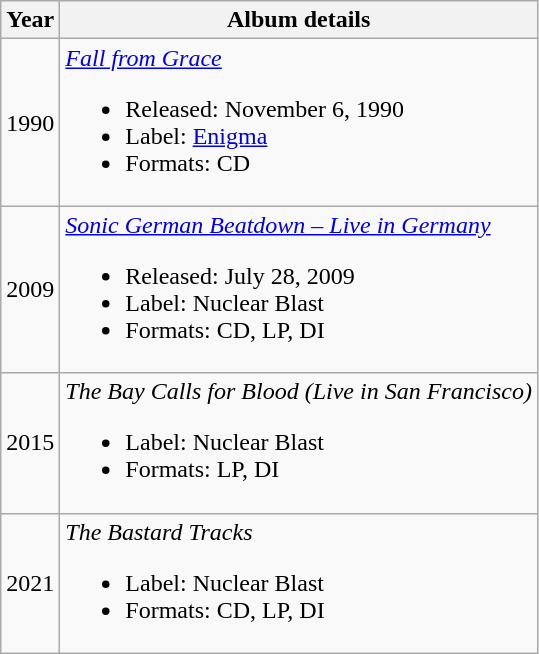<table class="wikitable">
<tr>
<th>Year</th>
<th>Album details</th>
</tr>
<tr>
<td>1990</td>
<td style="text-align:left;"><em><a href='#'>Fall from Grace</a></em><br><ul><li>Released: November 6, 1990</li><li>Label: <a href='#'>Enigma</a></li><li>Formats: CD</li></ul></td>
</tr>
<tr>
<td>2009</td>
<td style="text-align:left;"><em><a href='#'>Sonic German Beatdown – Live in Germany</a></em><br><ul><li>Released: July 28, 2009</li><li>Label: Nuclear Blast</li><li>Formats: CD, LP, DI</li></ul></td>
</tr>
<tr>
<td>2015</td>
<td style="text-align:left;"><em>The Bay Calls for Blood (Live in San Francisco)</em><br><ul><li>Label: Nuclear Blast</li><li>Formats: LP, DI</li></ul></td>
</tr>
<tr>
<td>2021</td>
<td style="text-align:left;"><em>The Bastard Tracks</em><br><ul><li>Label: Nuclear Blast</li><li>Formats: CD, LP, DI</li></ul></td>
</tr>
</table>
